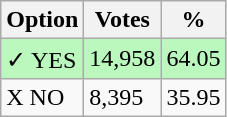<table class="wikitable">
<tr>
<th>Option</th>
<th>Votes</th>
<th>%</th>
</tr>
<tr>
<td style=background:#bbf8be>✓ YES</td>
<td style=background:#bbf8be>14,958</td>
<td style=background:#bbf8be>64.05</td>
</tr>
<tr>
<td>X NO</td>
<td>8,395</td>
<td>35.95</td>
</tr>
</table>
